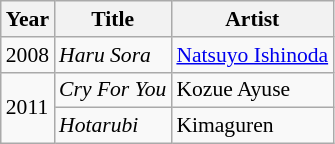<table class="wikitable" style="font-size: 90%;">
<tr>
<th>Year</th>
<th>Title</th>
<th>Artist</th>
</tr>
<tr>
<td>2008</td>
<td><em>Haru Sora</em></td>
<td><a href='#'>Natsuyo Ishinoda</a></td>
</tr>
<tr>
<td rowspan="2">2011</td>
<td><em>Cry For You</em></td>
<td>Kozue Ayuse</td>
</tr>
<tr>
<td><em>Hotarubi</em></td>
<td>Kimaguren</td>
</tr>
</table>
